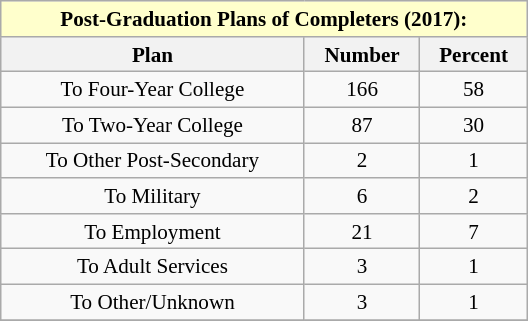<table class="wikitable collapsible collapsed" style="float: right; clear: right; margin-left:1em; width:25em;font-size:88%;text-align:center;">
<tr>
<th colspan="3" style="background:#ffc">Post-Graduation Plans of Completers (2017):</th>
</tr>
<tr>
<th>Plan</th>
<th>Number</th>
<th>Percent</th>
</tr>
<tr>
<td>To Four-Year College</td>
<td>166</td>
<td>58</td>
</tr>
<tr>
<td>To Two-Year College</td>
<td>87</td>
<td>30</td>
</tr>
<tr>
<td>To Other Post-Secondary</td>
<td>2</td>
<td>1</td>
</tr>
<tr>
<td>To Military</td>
<td>6</td>
<td>2</td>
</tr>
<tr>
<td>To Employment</td>
<td>21</td>
<td>7</td>
</tr>
<tr>
<td>To Adult Services</td>
<td>3</td>
<td>1</td>
</tr>
<tr>
<td>To Other/Unknown</td>
<td>3</td>
<td>1</td>
</tr>
<tr>
</tr>
</table>
